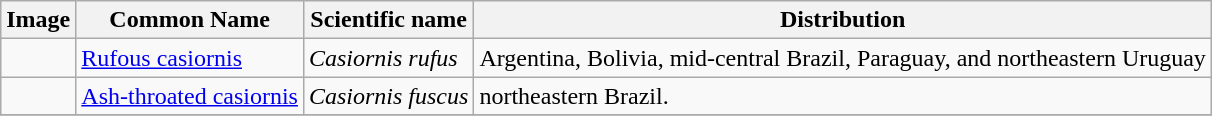<table class="wikitable">
<tr>
<th>Image</th>
<th>Common Name</th>
<th>Scientific name</th>
<th>Distribution</th>
</tr>
<tr>
<td></td>
<td><a href='#'>Rufous casiornis</a></td>
<td><em>Casiornis rufus</em></td>
<td>Argentina, Bolivia, mid-central Brazil, Paraguay, and northeastern Uruguay</td>
</tr>
<tr>
<td></td>
<td><a href='#'>Ash-throated casiornis</a></td>
<td><em>Casiornis fuscus</em></td>
<td>northeastern Brazil.</td>
</tr>
<tr>
</tr>
</table>
